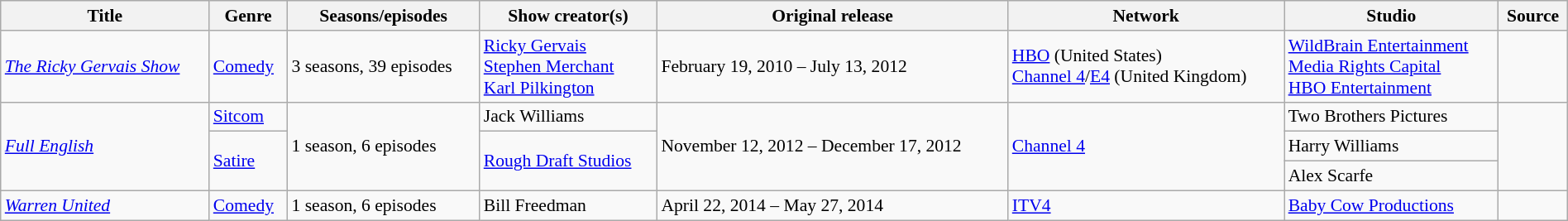<table class="wikitable sortable" style="text-align: left; font-size:90%; width:100%;">
<tr>
<th scope="col">Title</th>
<th scope="col">Genre</th>
<th scope="col">Seasons/episodes</th>
<th scope="col">Show creator(s)</th>
<th scope="col">Original release</th>
<th scope="col">Network</th>
<th scope="col">Studio</th>
<th scope="col">Source</th>
</tr>
<tr>
<td><em><a href='#'>The Ricky Gervais Show</a></em></td>
<td><a href='#'>Comedy</a></td>
<td>3 seasons, 39 episodes</td>
<td><a href='#'>Ricky Gervais</a><br><a href='#'>Stephen Merchant</a><br><a href='#'>Karl Pilkington</a></td>
<td>February 19, 2010 – July 13, 2012</td>
<td><a href='#'>HBO</a> (United States)<br><a href='#'>Channel 4</a>/<a href='#'>E4</a> (United Kingdom)</td>
<td><a href='#'>WildBrain Entertainment</a><br><a href='#'>Media Rights Capital</a><br><a href='#'>HBO Entertainment</a></td>
<td></td>
</tr>
<tr>
<td rowspan="3"><em><a href='#'>Full English</a></em></td>
<td><a href='#'>Sitcom</a></td>
<td rowspan="3">1 season, 6 episodes</td>
<td>Jack Williams</td>
<td rowspan="3">November 12, 2012 – December 17, 2012</td>
<td rowspan="3"><a href='#'>Channel 4</a></td>
<td>Two Brothers Pictures</td>
<td rowspan="3"></td>
</tr>
<tr>
<td rowspan="2"><a href='#'>Satire</a></td>
<td rowspan="2"><a href='#'>Rough Draft Studios</a></td>
<td>Harry Williams</td>
</tr>
<tr>
<td>Alex Scarfe</td>
</tr>
<tr>
<td><em><a href='#'>Warren United</a></em></td>
<td><a href='#'>Comedy</a></td>
<td>1 season, 6 episodes</td>
<td>Bill Freedman</td>
<td>April 22, 2014 – May 27, 2014</td>
<td><a href='#'>ITV4</a></td>
<td><a href='#'>Baby Cow Productions</a></td>
<td></td>
</tr>
</table>
